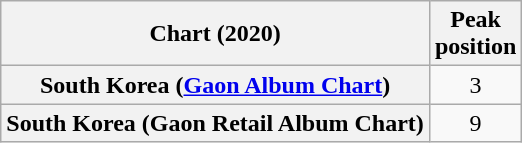<table class="wikitable sortable plainrowheaders" style="text-align:center">
<tr>
<th scope="col">Chart (2020)</th>
<th scope="col">Peak<br>position</th>
</tr>
<tr>
<th scope="row">South Korea (<a href='#'>Gaon Album Chart</a>)</th>
<td>3</td>
</tr>
<tr>
<th scope="row">South Korea (Gaon Retail Album Chart)</th>
<td>9</td>
</tr>
</table>
